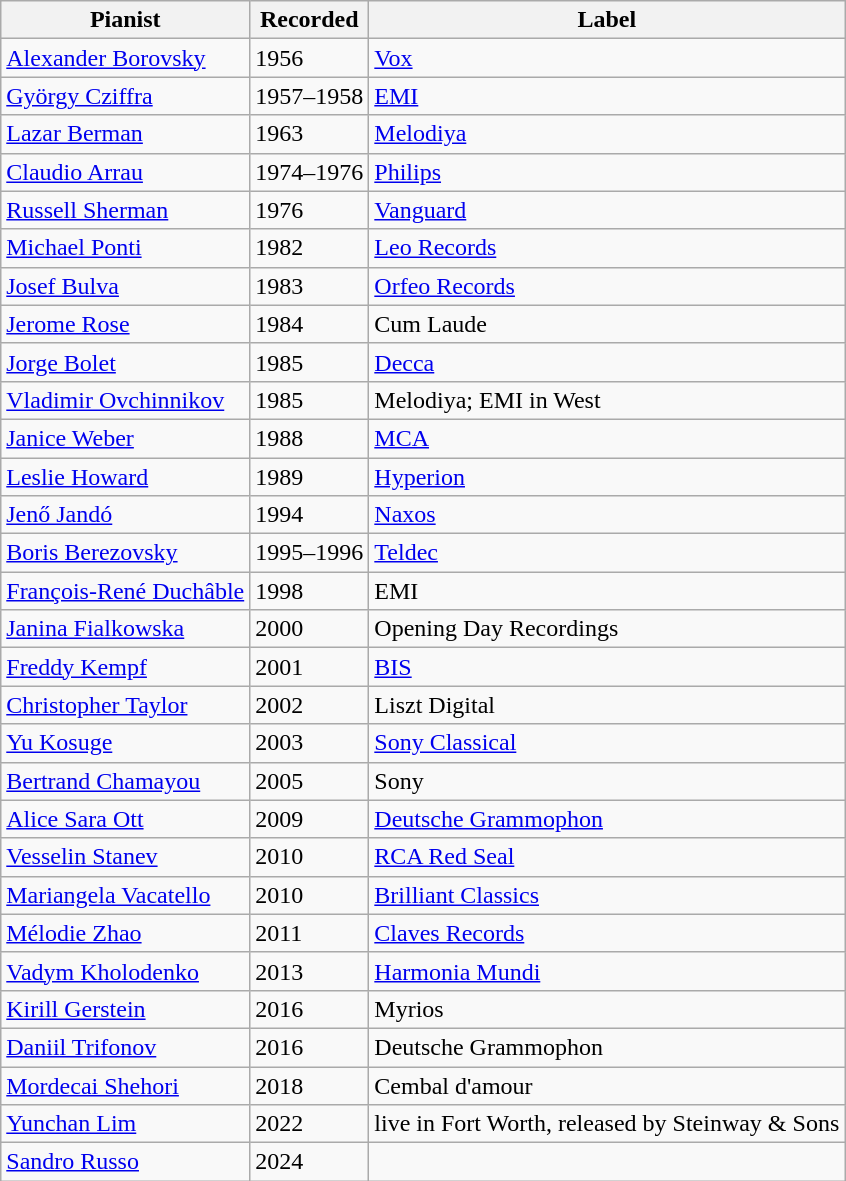<table class="wikitable">
<tr>
<th>Pianist</th>
<th>Recorded</th>
<th>Label</th>
</tr>
<tr>
<td><a href='#'>Alexander Borovsky</a></td>
<td>1956</td>
<td><a href='#'>Vox</a></td>
</tr>
<tr>
<td><a href='#'>György Cziffra</a></td>
<td>1957–1958</td>
<td><a href='#'>EMI</a></td>
</tr>
<tr>
<td><a href='#'>Lazar Berman</a></td>
<td>1963</td>
<td><a href='#'>Melodiya</a></td>
</tr>
<tr>
<td><a href='#'>Claudio Arrau</a></td>
<td>1974–1976</td>
<td><a href='#'>Philips</a></td>
</tr>
<tr>
<td><a href='#'>Russell Sherman</a></td>
<td>1976</td>
<td><a href='#'>Vanguard</a></td>
</tr>
<tr>
<td><a href='#'>Michael Ponti</a></td>
<td>1982</td>
<td><a href='#'>Leo Records</a></td>
</tr>
<tr>
<td><a href='#'>Josef Bulva</a></td>
<td>1983</td>
<td><a href='#'>Orfeo Records</a></td>
</tr>
<tr>
<td><a href='#'>Jerome Rose</a></td>
<td>1984</td>
<td>Cum Laude</td>
</tr>
<tr>
<td><a href='#'>Jorge Bolet</a></td>
<td>1985</td>
<td><a href='#'>Decca</a></td>
</tr>
<tr>
<td><a href='#'>Vladimir Ovchinnikov</a></td>
<td>1985</td>
<td>Melodiya; EMI in West</td>
</tr>
<tr>
<td><a href='#'>Janice Weber</a></td>
<td>1988</td>
<td><a href='#'>MCA</a></td>
</tr>
<tr>
<td><a href='#'>Leslie Howard</a></td>
<td>1989</td>
<td><a href='#'>Hyperion</a></td>
</tr>
<tr>
<td><a href='#'>Jenő Jandó</a></td>
<td>1994</td>
<td><a href='#'>Naxos</a></td>
</tr>
<tr>
<td><a href='#'>Boris Berezovsky</a></td>
<td>1995–1996</td>
<td><a href='#'>Teldec</a></td>
</tr>
<tr>
<td><a href='#'>François-René Duchâble</a></td>
<td>1998</td>
<td>EMI</td>
</tr>
<tr>
<td><a href='#'>Janina Fialkowska</a></td>
<td>2000</td>
<td>Opening Day Recordings</td>
</tr>
<tr>
<td><a href='#'>Freddy Kempf</a></td>
<td>2001</td>
<td><a href='#'>BIS</a></td>
</tr>
<tr>
<td><a href='#'>Christopher Taylor</a></td>
<td>2002</td>
<td>Liszt Digital</td>
</tr>
<tr>
<td><a href='#'>Yu Kosuge</a></td>
<td>2003</td>
<td><a href='#'>Sony Classical</a></td>
</tr>
<tr>
<td><a href='#'>Bertrand Chamayou</a></td>
<td>2005</td>
<td>Sony</td>
</tr>
<tr>
<td><a href='#'>Alice Sara Ott</a></td>
<td>2009</td>
<td><a href='#'>Deutsche Grammophon</a></td>
</tr>
<tr>
<td><a href='#'>Vesselin Stanev</a></td>
<td>2010</td>
<td><a href='#'>RCA Red Seal</a></td>
</tr>
<tr>
<td><a href='#'>Mariangela Vacatello</a></td>
<td>2010</td>
<td><a href='#'>Brilliant Classics</a></td>
</tr>
<tr>
<td><a href='#'>Mélodie Zhao</a></td>
<td>2011</td>
<td><a href='#'>Claves Records</a></td>
</tr>
<tr>
<td><a href='#'>Vadym Kholodenko</a></td>
<td>2013</td>
<td><a href='#'>Harmonia Mundi</a></td>
</tr>
<tr>
<td><a href='#'>Kirill Gerstein</a></td>
<td>2016</td>
<td>Myrios</td>
</tr>
<tr>
<td><a href='#'>Daniil Trifonov</a></td>
<td>2016</td>
<td>Deutsche Grammophon</td>
</tr>
<tr>
<td><a href='#'>Mordecai Shehori</a></td>
<td>2018</td>
<td>Cembal d'amour</td>
</tr>
<tr>
<td><a href='#'>Yunchan Lim</a></td>
<td>2022</td>
<td>live in Fort Worth, released by Steinway & Sons</td>
</tr>
<tr>
<td><a href='#'>Sandro Russo</a></td>
<td>2024</td>
<td></td>
</tr>
</table>
